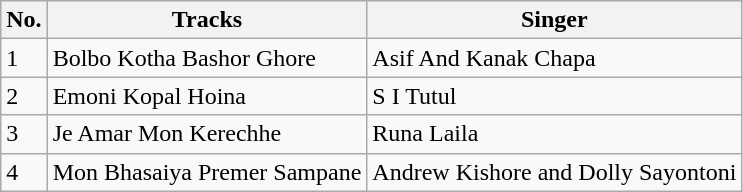<table class="wikitable">
<tr>
<th>No.</th>
<th>Tracks</th>
<th>Singer</th>
</tr>
<tr>
<td>1</td>
<td>Bolbo Kotha Bashor Ghore</td>
<td>Asif And Kanak Chapa</td>
</tr>
<tr>
<td>2</td>
<td>Emoni Kopal Hoina</td>
<td>S I Tutul</td>
</tr>
<tr>
<td>3</td>
<td>Je Amar Mon Kerechhe</td>
<td>Runa Laila</td>
</tr>
<tr>
<td>4</td>
<td>Mon Bhasaiya Premer Sampane</td>
<td>Andrew Kishore and Dolly Sayontoni</td>
</tr>
</table>
